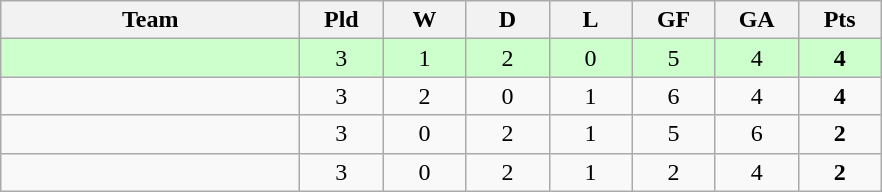<table class="wikitable" style="text-align:center">
<tr>
<th style="width:12em">Team</th>
<th style="width:3em">Pld</th>
<th style="width:3em">W</th>
<th style="width:3em">D</th>
<th style="width:3em">L</th>
<th style="width:3em">GF</th>
<th style="width:3em">GA</th>
<th style="width:3em">Pts</th>
</tr>
<tr style="background:#ccffcc;">
<td align=left></td>
<td>3</td>
<td>1</td>
<td>2</td>
<td>0</td>
<td>5</td>
<td>4</td>
<td><strong>4</strong></td>
</tr>
<tr>
<td align=left></td>
<td>3</td>
<td>2</td>
<td>0</td>
<td>1</td>
<td>6</td>
<td>4</td>
<td><strong>4</strong></td>
</tr>
<tr>
<td align=left></td>
<td>3</td>
<td>0</td>
<td>2</td>
<td>1</td>
<td>5</td>
<td>6</td>
<td><strong>2</strong></td>
</tr>
<tr>
<td align=left></td>
<td>3</td>
<td>0</td>
<td>2</td>
<td>1</td>
<td>2</td>
<td>4</td>
<td><strong>2</strong></td>
</tr>
</table>
